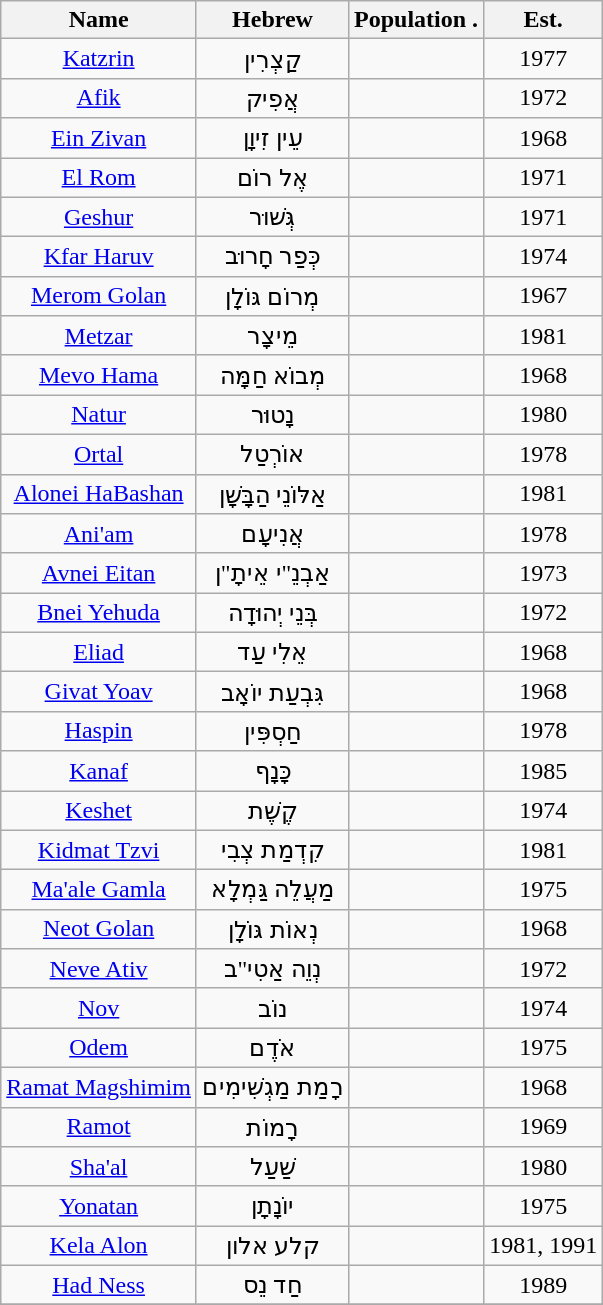<table class="wikitable sortable">
<tr>
<th>Name</th>
<th>Hebrew</th>
<th>Population .</th>
<th>Est.</th>
</tr>
<tr align="center">
<td><a href='#'>Katzrin</a></td>
<td>קַצְרִין</td>
<td></td>
<td>1977</td>
</tr>
<tr align="center">
<td><a href='#'>Afik</a></td>
<td>אֲפִיק</td>
<td></td>
<td>1972</td>
</tr>
<tr align="center">
<td><a href='#'>Ein Zivan</a></td>
<td>עֵין זִיוָן</td>
<td></td>
<td>1968</td>
</tr>
<tr align="center">
<td><a href='#'>El Rom</a></td>
<td>אֶל רוֹם</td>
<td></td>
<td>1971</td>
</tr>
<tr align="center">
<td><a href='#'>Geshur</a></td>
<td>גְּשׁוּר</td>
<td></td>
<td>1971</td>
</tr>
<tr align="center">
<td><a href='#'>Kfar Haruv</a></td>
<td>כְּפַר חָרוּב</td>
<td></td>
<td>1974</td>
</tr>
<tr align="center">
<td><a href='#'>Merom Golan</a></td>
<td>מְרוֹם גּוֹלָן</td>
<td></td>
<td>1967</td>
</tr>
<tr align="center">
<td><a href='#'>Metzar</a></td>
<td>מֵיצָר</td>
<td></td>
<td>1981</td>
</tr>
<tr align="center">
<td><a href='#'>Mevo Hama</a></td>
<td>מְבוֹא חַמָּה</td>
<td></td>
<td>1968</td>
</tr>
<tr align="center">
<td><a href='#'>Natur</a></td>
<td>נָטוּר</td>
<td></td>
<td>1980</td>
</tr>
<tr align="center">
<td><a href='#'>Ortal</a></td>
<td>אוֹרְטַל</td>
<td></td>
<td>1978</td>
</tr>
<tr align="center">
<td><a href='#'>Alonei HaBashan</a></td>
<td>אַלּוֹנֵי הַבָּשָׁן</td>
<td></td>
<td>1981</td>
</tr>
<tr align="center">
<td><a href='#'>Ani'am</a></td>
<td>אֲנִיעָם</td>
<td></td>
<td>1978</td>
</tr>
<tr align="center">
<td><a href='#'>Avnei Eitan</a></td>
<td>אַבְנֵ"י אֵיתָ"ן</td>
<td></td>
<td>1973</td>
</tr>
<tr align="center">
<td><a href='#'>Bnei Yehuda</a></td>
<td>בְּנֵי יְהוּדָה</td>
<td></td>
<td>1972</td>
</tr>
<tr align="center">
<td><a href='#'>Eliad</a></td>
<td>אֵלִי עַד</td>
<td></td>
<td>1968</td>
</tr>
<tr align="center">
<td><a href='#'>Givat Yoav</a></td>
<td>גִּבְעַת יוֹאָב</td>
<td></td>
<td>1968</td>
</tr>
<tr align="center">
<td><a href='#'>Haspin</a></td>
<td>חַסְפִּין</td>
<td></td>
<td>1978</td>
</tr>
<tr align="center">
<td><a href='#'>Kanaf</a></td>
<td>כָּנָף</td>
<td></td>
<td>1985</td>
</tr>
<tr align="center">
<td><a href='#'>Keshet</a></td>
<td>קֶשֶׁת</td>
<td></td>
<td>1974</td>
</tr>
<tr align="center">
<td><a href='#'>Kidmat Tzvi</a></td>
<td>קִדְמַת צְבִי</td>
<td></td>
<td>1981</td>
</tr>
<tr align="center">
<td><a href='#'>Ma'ale Gamla</a></td>
<td>מַעֲלֵה גַּמְלָא</td>
<td></td>
<td>1975</td>
</tr>
<tr align="center">
<td><a href='#'>Neot Golan</a></td>
<td>נְאוֹת גּוֹלָן</td>
<td></td>
<td>1968</td>
</tr>
<tr align="center">
<td><a href='#'>Neve Ativ</a></td>
<td>נְוֵה אַטִי"ב</td>
<td></td>
<td>1972</td>
</tr>
<tr align="center">
<td><a href='#'>Nov</a></td>
<td>נוֹב</td>
<td></td>
<td>1974</td>
</tr>
<tr align="center">
<td><a href='#'>Odem</a></td>
<td>אֹדֶם</td>
<td></td>
<td>1975</td>
</tr>
<tr align="center">
<td><a href='#'>Ramat Magshimim</a></td>
<td>רָמַת מַגְשִׁימִים</td>
<td></td>
<td>1968</td>
</tr>
<tr align="center">
<td><a href='#'>Ramot</a></td>
<td>רָמוֹת</td>
<td></td>
<td>1969</td>
</tr>
<tr align="center">
<td><a href='#'>Sha'al</a></td>
<td>שַׁעַל</td>
<td></td>
<td>1980</td>
</tr>
<tr align="center">
<td><a href='#'>Yonatan</a></td>
<td>יוֹנָתָן</td>
<td></td>
<td>1975</td>
</tr>
<tr align="center">
<td><a href='#'>Kela Alon</a></td>
<td>קלע אלון</td>
<td></td>
<td>1981, 1991</td>
</tr>
<tr align="center">
<td><a href='#'>Had Ness</a></td>
<td>חַד נֵס</td>
<td></td>
<td>1989</td>
</tr>
<tr align="center">
</tr>
</table>
